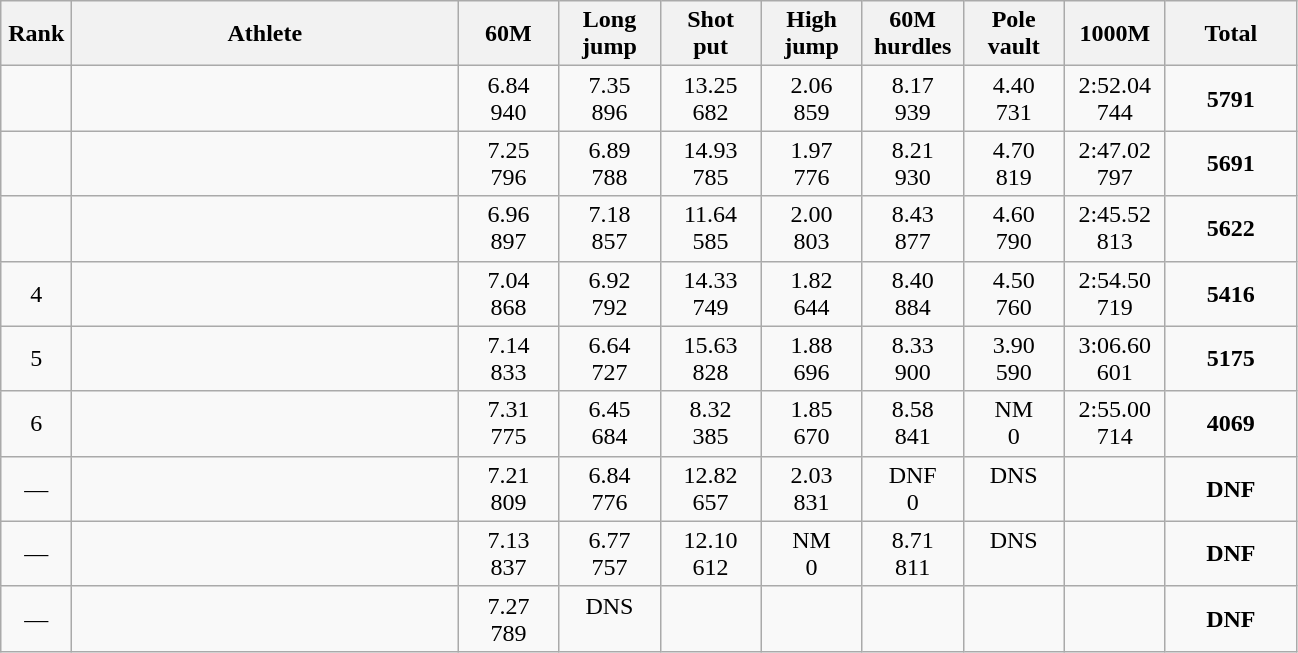<table class=wikitable style="text-align:center">
<tr>
<th width=40>Rank</th>
<th width=250>Athlete</th>
<th width=60>60M</th>
<th width=60>Long<br> jump</th>
<th width=60>Shot<br> put</th>
<th width=60>High<br> jump</th>
<th width=60>60M<br> hurdles</th>
<th width=60>Pole<br> vault</th>
<th width=60>1000M</th>
<th width=80>Total</th>
</tr>
<tr>
<td></td>
<td align=left></td>
<td>6.84<br>940</td>
<td>7.35<br>896</td>
<td>13.25<br>682</td>
<td>2.06<br>859</td>
<td>8.17<br>939</td>
<td>4.40<br>731</td>
<td>2:52.04<br>744</td>
<td><strong>5791</strong></td>
</tr>
<tr>
<td></td>
<td align=left></td>
<td>7.25<br>796</td>
<td>6.89<br>788</td>
<td>14.93<br>785</td>
<td>1.97<br>776</td>
<td>8.21<br>930</td>
<td>4.70<br>819</td>
<td>2:47.02<br>797</td>
<td><strong>5691</strong></td>
</tr>
<tr>
<td></td>
<td align=left></td>
<td>6.96<br>897</td>
<td>7.18<br>857</td>
<td>11.64<br>585</td>
<td>2.00<br>803</td>
<td>8.43<br>877</td>
<td>4.60<br>790</td>
<td>2:45.52<br>813</td>
<td><strong>5622</strong></td>
</tr>
<tr>
<td>4</td>
<td align=left></td>
<td>7.04<br>868</td>
<td>6.92<br>792</td>
<td>14.33<br>749</td>
<td>1.82<br>644</td>
<td>8.40<br>884</td>
<td>4.50<br>760</td>
<td>2:54.50<br>719</td>
<td><strong>5416</strong></td>
</tr>
<tr>
<td>5</td>
<td align=left></td>
<td>7.14<br>833</td>
<td>6.64<br>727</td>
<td>15.63<br>828</td>
<td>1.88<br>696</td>
<td>8.33<br>900</td>
<td>3.90<br>590</td>
<td>3:06.60<br>601</td>
<td><strong>5175</strong></td>
</tr>
<tr>
<td>6</td>
<td align=left></td>
<td>7.31<br>775</td>
<td>6.45<br>684</td>
<td>8.32<br>385</td>
<td>1.85<br>670</td>
<td>8.58<br>841</td>
<td>NM<br>0</td>
<td>2:55.00<br>714</td>
<td><strong>4069</strong></td>
</tr>
<tr>
<td>—</td>
<td align=left></td>
<td>7.21<br>809</td>
<td>6.84<br>776</td>
<td>12.82<br>657</td>
<td>2.03<br>831</td>
<td>DNF<br>0</td>
<td>DNS<br> </td>
<td></td>
<td><strong>DNF</strong></td>
</tr>
<tr>
<td>—</td>
<td align=left></td>
<td>7.13<br>837</td>
<td>6.77<br>757</td>
<td>12.10<br>612</td>
<td>NM<br>0</td>
<td>8.71<br>811</td>
<td>DNS<br> </td>
<td></td>
<td><strong>DNF</strong></td>
</tr>
<tr>
<td>—</td>
<td align=left></td>
<td>7.27<br>789</td>
<td>DNS<br> </td>
<td></td>
<td></td>
<td></td>
<td></td>
<td></td>
<td><strong>DNF</strong></td>
</tr>
</table>
